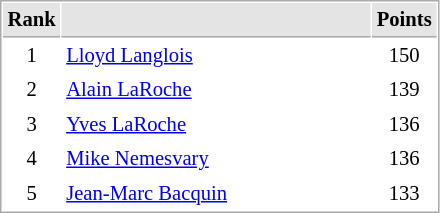<table cellspacing="1" cellpadding="3" style="border:1px solid #AAAAAA;font-size:86%">
<tr bgcolor="#E4E4E4">
<th style="border-bottom:1px solid #AAAAAA" width=10>Rank</th>
<th style="border-bottom:1px solid #AAAAAA" width=200></th>
<th style="border-bottom:1px solid #AAAAAA" width=20>Points</th>
</tr>
<tr>
<td align="center">1</td>
<td> <a href='#'>Lloyd Langlois</a></td>
<td align=center>150</td>
</tr>
<tr>
<td align="center">2</td>
<td> <a href='#'>Alain LaRoche</a></td>
<td align=center>139</td>
</tr>
<tr>
<td align="center">3</td>
<td> <a href='#'>Yves LaRoche</a></td>
<td align=center>136</td>
</tr>
<tr>
<td align="center">4</td>
<td> <a href='#'>Mike Nemesvary</a></td>
<td align=center>136</td>
</tr>
<tr>
<td align="center">5</td>
<td> <a href='#'>Jean-Marc Bacquin</a></td>
<td align=center>133</td>
</tr>
</table>
